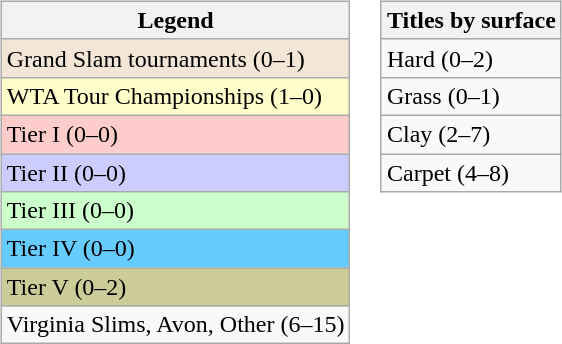<table>
<tr valign=top>
<td><br><table class="wikitable sortable mw-collapsible mw-collapsed">
<tr>
<th>Legend</th>
</tr>
<tr>
<td bgcolor=#f3e6d7>Grand Slam tournaments (0–1)</td>
</tr>
<tr>
<td bgcolor=#ffffcc>WTA Tour Championships (1–0)</td>
</tr>
<tr>
<td bgcolor=#FFCCCC>Tier I (0–0)</td>
</tr>
<tr>
<td bgcolor=#CCCCFF>Tier II (0–0)</td>
</tr>
<tr>
<td bgcolor=#CCFFCC>Tier III (0–0)</td>
</tr>
<tr>
<td bgcolor=#66CCFF>Tier IV (0–0)</td>
</tr>
<tr>
<td bgcolor=#CCCC99>Tier V (0–2)</td>
</tr>
<tr>
<td>Virginia Slims, Avon, Other (6–15)</td>
</tr>
</table>
</td>
<td><br><table class="wikitable sortable mw-collapsible mw-collapsed">
<tr>
<th>Titles by surface</th>
</tr>
<tr>
<td>Hard (0–2)</td>
</tr>
<tr>
<td>Grass (0–1)</td>
</tr>
<tr>
<td>Clay (2–7)</td>
</tr>
<tr>
<td>Carpet (4–8)</td>
</tr>
</table>
</td>
</tr>
</table>
